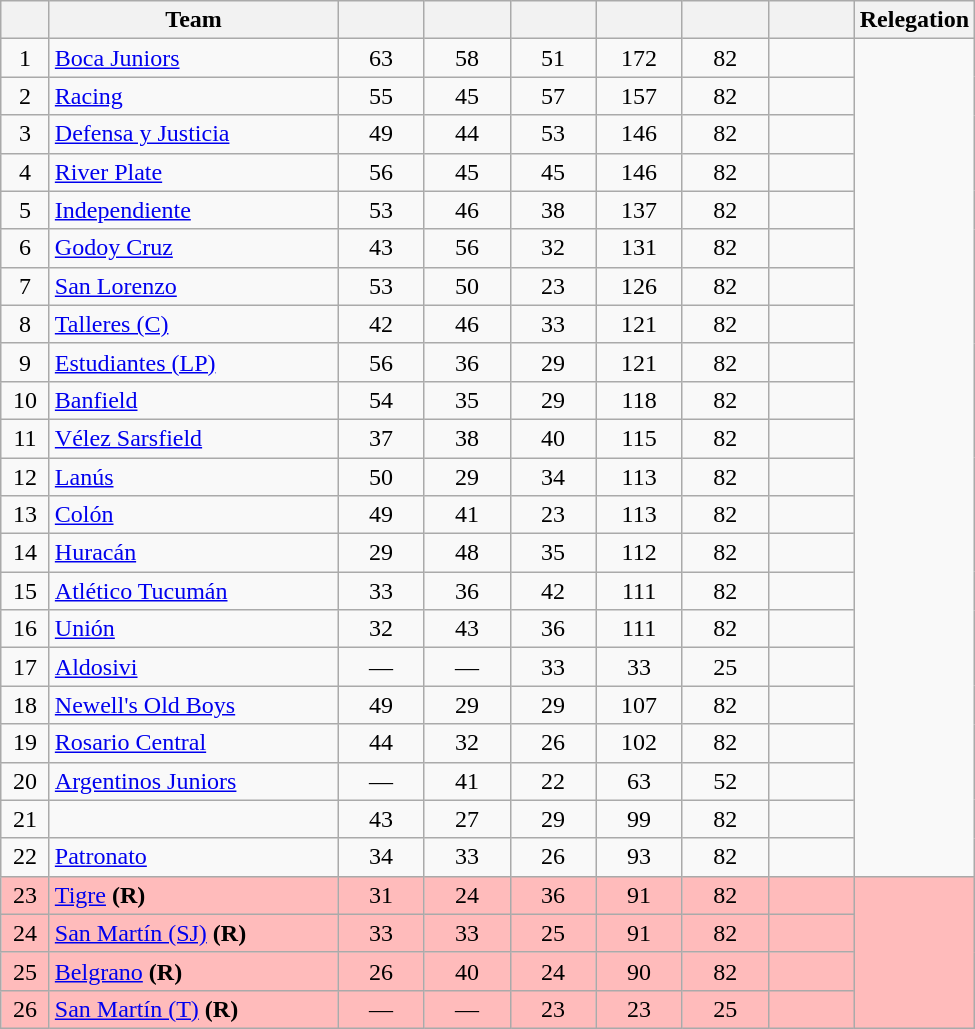<table class="wikitable sortable" style="text-align: center;">
<tr>
<th width=25></th>
<th width=185>Team</th>
<th width=50></th>
<th width=50></th>
<th width=50></th>
<th width=50></th>
<th width=50></th>
<th width=50></th>
<th>Relegation</th>
</tr>
<tr>
<td>1</td>
<td align="left"><a href='#'>Boca Juniors</a></td>
<td>63</td>
<td>58</td>
<td>51</td>
<td>172</td>
<td>82</td>
<td><strong></strong></td>
<td rowspan=22></td>
</tr>
<tr>
<td>2</td>
<td align="left"><a href='#'>Racing</a></td>
<td>55</td>
<td>45</td>
<td>57</td>
<td>157</td>
<td>82</td>
<td><strong></strong></td>
</tr>
<tr>
<td>3</td>
<td align="left"><a href='#'>Defensa y Justicia</a></td>
<td>49</td>
<td>44</td>
<td>53</td>
<td>146</td>
<td>82</td>
<td><strong></strong></td>
</tr>
<tr>
<td>4</td>
<td align="left"><a href='#'>River Plate</a></td>
<td>56</td>
<td>45</td>
<td>45</td>
<td>146</td>
<td>82</td>
<td><strong></strong></td>
</tr>
<tr>
<td>5</td>
<td align="left"><a href='#'>Independiente</a></td>
<td>53</td>
<td>46</td>
<td>38</td>
<td>137</td>
<td>82</td>
<td><strong></strong></td>
</tr>
<tr>
<td>6</td>
<td align="left"><a href='#'>Godoy Cruz</a></td>
<td>43</td>
<td>56</td>
<td>32</td>
<td>131</td>
<td>82</td>
<td><strong></strong></td>
</tr>
<tr>
<td>7</td>
<td align="left"><a href='#'>San Lorenzo</a></td>
<td>53</td>
<td>50</td>
<td>23</td>
<td>126</td>
<td>82</td>
<td><strong></strong></td>
</tr>
<tr>
<td>8</td>
<td align="left"><a href='#'>Talleres (C)</a></td>
<td>42</td>
<td>46</td>
<td>33</td>
<td>121</td>
<td>82</td>
<td><strong></strong></td>
</tr>
<tr>
<td>9</td>
<td align="left"><a href='#'>Estudiantes (LP)</a></td>
<td>56</td>
<td>36</td>
<td>29</td>
<td>121</td>
<td>82</td>
<td><strong></strong></td>
</tr>
<tr>
<td>10</td>
<td align="left"><a href='#'>Banfield</a></td>
<td>54</td>
<td>35</td>
<td>29</td>
<td>118</td>
<td>82</td>
<td><strong></strong></td>
</tr>
<tr>
<td>11</td>
<td align="left"><a href='#'>Vélez Sarsfield</a></td>
<td>37</td>
<td>38</td>
<td>40</td>
<td>115</td>
<td>82</td>
<td><strong></strong></td>
</tr>
<tr>
<td>12</td>
<td align="left"><a href='#'>Lanús</a></td>
<td>50</td>
<td>29</td>
<td>34</td>
<td>113</td>
<td>82</td>
<td><strong></strong></td>
</tr>
<tr>
<td>13</td>
<td align="left"><a href='#'>Colón</a></td>
<td>49</td>
<td>41</td>
<td>23</td>
<td>113</td>
<td>82</td>
<td><strong></strong></td>
</tr>
<tr>
<td>14</td>
<td align="left"><a href='#'>Huracán</a></td>
<td>29</td>
<td>48</td>
<td>35</td>
<td>112</td>
<td>82</td>
<td><strong></strong></td>
</tr>
<tr>
<td>15</td>
<td align="left"><a href='#'>Atlético Tucumán</a></td>
<td>33</td>
<td>36</td>
<td>42</td>
<td>111</td>
<td>82</td>
<td><strong></strong></td>
</tr>
<tr>
<td>16</td>
<td align="left"><a href='#'>Unión</a></td>
<td>32</td>
<td>43</td>
<td>36</td>
<td>111</td>
<td>82</td>
<td><strong></strong></td>
</tr>
<tr>
<td>17</td>
<td align="left"><a href='#'>Aldosivi</a></td>
<td>—</td>
<td>—</td>
<td>33</td>
<td>33</td>
<td>25</td>
<td><strong></strong></td>
</tr>
<tr>
<td>18</td>
<td align="left"><a href='#'>Newell's Old Boys</a></td>
<td>49</td>
<td>29</td>
<td>29</td>
<td>107</td>
<td>82</td>
<td><strong></strong></td>
</tr>
<tr>
<td>19</td>
<td align="left"><a href='#'>Rosario Central</a></td>
<td>44</td>
<td>32</td>
<td>26</td>
<td>102</td>
<td>82</td>
<td><strong></strong></td>
</tr>
<tr>
<td>20</td>
<td align="left"><a href='#'>Argentinos Juniors</a></td>
<td>—</td>
<td>41</td>
<td>22</td>
<td>63</td>
<td>52</td>
<td><strong></strong></td>
</tr>
<tr>
<td>21</td>
<td align="left"></td>
<td>43</td>
<td>27</td>
<td>29</td>
<td>99</td>
<td>82</td>
<td><strong></strong></td>
</tr>
<tr>
<td>22</td>
<td align="left"><a href='#'>Patronato</a></td>
<td>34</td>
<td>33</td>
<td>26</td>
<td>93</td>
<td>82</td>
<td><strong></strong></td>
</tr>
<tr bgcolor=#FFBBBB>
<td>23</td>
<td align="left"><a href='#'>Tigre</a> <strong>(R)</strong></td>
<td>31</td>
<td>24</td>
<td>36</td>
<td>91</td>
<td>82</td>
<td><strong></strong></td>
<td rowspan=4></td>
</tr>
<tr bgcolor=#FFBBBB>
<td>24</td>
<td align="left"><a href='#'>San Martín (SJ)</a> <strong>(R)</strong></td>
<td>33</td>
<td>33</td>
<td>25</td>
<td>91</td>
<td>82</td>
<td><strong></strong></td>
</tr>
<tr bgcolor=#FFBBBB>
<td>25</td>
<td align="left"><a href='#'>Belgrano</a> <strong>(R)</strong></td>
<td>26</td>
<td>40</td>
<td>24</td>
<td>90</td>
<td>82</td>
<td><strong></strong></td>
</tr>
<tr bgcolor=#FFBBBB>
<td>26</td>
<td align="left"><a href='#'>San Martín (T)</a> <strong>(R)</strong></td>
<td>—</td>
<td>—</td>
<td>23</td>
<td>23</td>
<td>25</td>
<td><strong></strong></td>
</tr>
</table>
